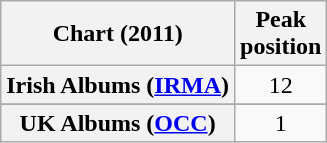<table class="wikitable sortable plainrowheaders" style="text-align:center;">
<tr>
<th scope="col">Chart (2011)</th>
<th scope="col">Peak<br>position</th>
</tr>
<tr>
<th scope="row">Irish Albums (<a href='#'>IRMA</a>)</th>
<td align="center">12</td>
</tr>
<tr>
</tr>
<tr>
<th scope="row">UK Albums (<a href='#'>OCC</a>)</th>
<td align="center">1</td>
</tr>
</table>
